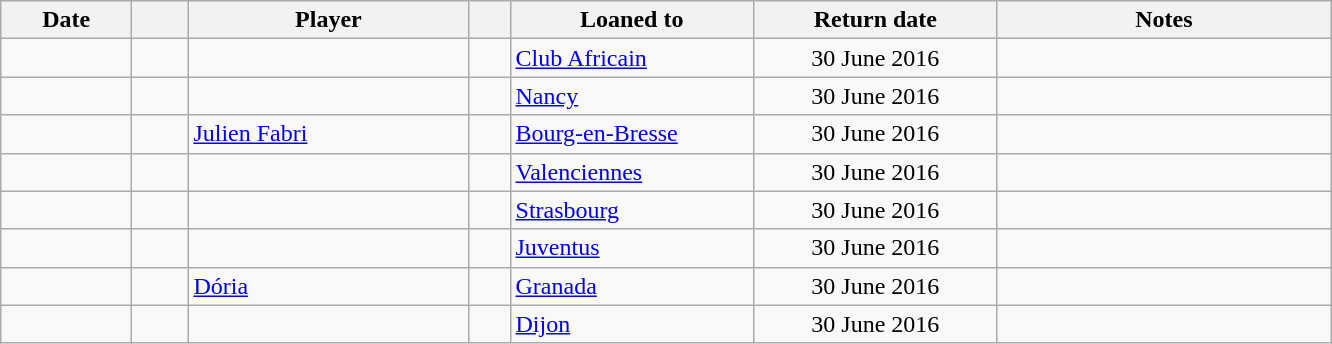<table class="wikitable sortable">
<tr>
<th style="width:80px;">Date</th>
<th style="width:30px;"></th>
<th style="width:180px;">Player</th>
<th style="width:20px;"></th>
<th style="width:155px;">Loaned to</th>
<th style="width:155px;" class="unsortable">Return date</th>
<th style="width:215px;" class="unsortable">Notes</th>
</tr>
<tr>
<td></td>
<td align=center></td>
<td> </td>
<td></td>
<td> <a href='#'>Club Africain</a></td>
<td align=center>30 June 2016</td>
<td align=center></td>
</tr>
<tr>
<td></td>
<td align=center></td>
<td> </td>
<td></td>
<td> <a href='#'>Nancy</a></td>
<td align=center>30 June 2016</td>
<td align=center></td>
</tr>
<tr>
<td></td>
<td align=center></td>
<td> <a href='#'>Julien Fabri</a></td>
<td></td>
<td> <a href='#'>Bourg-en-Bresse</a></td>
<td align=center>30 June 2016</td>
<td align=center></td>
</tr>
<tr>
<td></td>
<td align=center></td>
<td> </td>
<td></td>
<td> <a href='#'>Valenciennes</a></td>
<td align=center>30 June 2016</td>
<td align=center></td>
</tr>
<tr>
<td></td>
<td align=center></td>
<td> </td>
<td></td>
<td> <a href='#'>Strasbourg</a></td>
<td align=center>30 June 2016</td>
<td align=center></td>
</tr>
<tr>
<td></td>
<td align=center></td>
<td> </td>
<td></td>
<td> <a href='#'>Juventus</a></td>
<td align=center>30 June 2016</td>
<td align=center></td>
</tr>
<tr>
<td></td>
<td align=center></td>
<td> <a href='#'>Dória</a></td>
<td></td>
<td> <a href='#'>Granada</a></td>
<td align=center>30 June 2016</td>
<td align=center></td>
</tr>
<tr>
<td></td>
<td align=center></td>
<td> </td>
<td></td>
<td> <a href='#'>Dijon</a></td>
<td align=center>30 June 2016</td>
<td align=center></td>
</tr>
</table>
